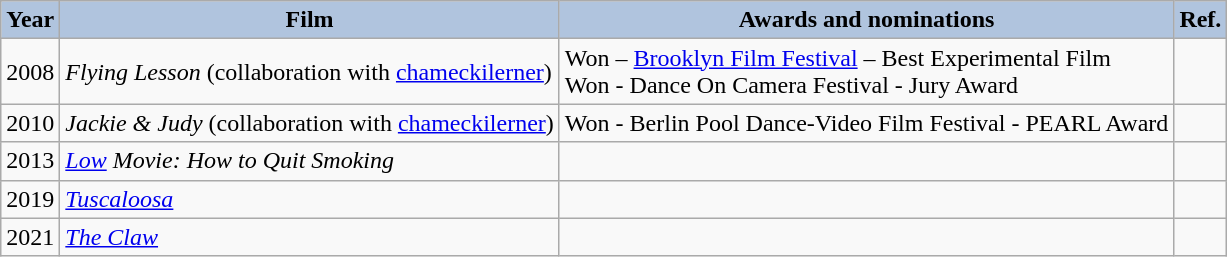<table class="wikitable">
<tr>
<th style="background:#B0C4DE;">Year</th>
<th style="background:#B0C4DE;">Film</th>
<th style="background:#B0C4DE;">Awards and nominations</th>
<th style="background:#B0C4DE;">Ref.</th>
</tr>
<tr>
<td>2008</td>
<td><em>Flying Lesson</em> (collaboration with <a href='#'>chameckilerner</a>)</td>
<td>Won – <a href='#'>Brooklyn Film Festival</a> – Best Experimental Film <br>Won - Dance On Camera Festival - Jury Award</td>
<td></td>
</tr>
<tr>
<td>2010</td>
<td><em>Jackie & Judy</em> (collaboration with <a href='#'>chameckilerner</a>)</td>
<td>Won - Berlin Pool Dance-Video Film Festival - PEARL Award</td>
<td></td>
</tr>
<tr>
<td>2013</td>
<td><em><a href='#'>Low</a> Movie: How to Quit Smoking</em></td>
<td></td>
<td></td>
</tr>
<tr>
<td>2019</td>
<td><em><a href='#'>Tuscaloosa</a></em></td>
<td></td>
<td></td>
</tr>
<tr>
<td>2021</td>
<td><em><a href='#'>The Claw</a></em></td>
<td></td>
<td></td>
</tr>
</table>
